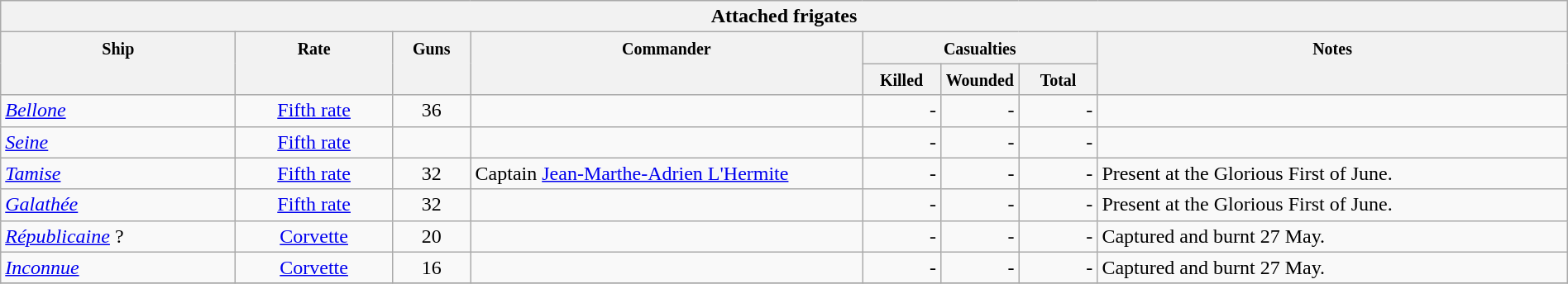<table class="wikitable" width=100%>
<tr valign="top">
<th colspan="11" bgcolor="white">Attached frigates</th>
</tr>
<tr valign="top"|- valign="top">
<th width=15%; align= center rowspan=2><small> Ship </small></th>
<th width=10%; align= center rowspan=2><small> Rate </small></th>
<th width=5%; align= center rowspan=2><small> Guns </small></th>
<th width=25%; align= center rowspan=2><small> Commander </small></th>
<th width=15%; align= center colspan=3><small>Casualties</small></th>
<th width=30%; align= center rowspan=2><small>Notes</small></th>
</tr>
<tr valign="top">
<th width=5%; align= center><small> Killed </small></th>
<th width=5%; align= center><small> Wounded </small></th>
<th width=5%; align= center><small> Total</small></th>
</tr>
<tr valign="top">
<td align= left><a href='#'><em>Bellone</em></a></td>
<td align= center><a href='#'>Fifth rate</a></td>
<td align= center>36</td>
<td align= left></td>
<td align= right>-</td>
<td align= right>-</td>
<td align= right>-</td>
<td align= left></td>
</tr>
<tr valign="top">
<td align= left><a href='#'><em>Seine</em></a></td>
<td align= center><a href='#'>Fifth rate</a></td>
<td align= center></td>
<td align= left></td>
<td align= right>-</td>
<td align= right>-</td>
<td align= right>-</td>
<td align= left></td>
</tr>
<tr valign="top">
<td align= left><a href='#'><em>Tamise</em></a></td>
<td align= center><a href='#'>Fifth rate</a></td>
<td align= center>32</td>
<td align= left>Captain <a href='#'>Jean-Marthe-Adrien L'Hermite</a></td>
<td align= right>-</td>
<td align= right>-</td>
<td align= right>-</td>
<td align= left>Present at the Glorious First of June.</td>
</tr>
<tr valign="top">
<td align= left><a href='#'><em>Galathée</em></a></td>
<td align= center><a href='#'>Fifth rate</a></td>
<td align= center>32</td>
<td align= left></td>
<td align= right>-</td>
<td align= right>-</td>
<td align= right>-</td>
<td align= left>Present at the Glorious First of June.</td>
</tr>
<tr valign="top">
<td align= left><a href='#'><em>Républicaine</em></a> ?</td>
<td align= center><a href='#'>Corvette</a></td>
<td align= center>20</td>
<td align= left></td>
<td align= right>-</td>
<td align= right>-</td>
<td align= right>-</td>
<td align= left>Captured and burnt 27 May.</td>
</tr>
<tr valign="top">
<td align= left><a href='#'><em>Inconnue</em></a></td>
<td align= center><a href='#'>Corvette</a></td>
<td align= center>16</td>
<td align= left></td>
<td align= right>-</td>
<td align= right>-</td>
<td align= right>-</td>
<td align= left>Captured and burnt 27 May.</td>
</tr>
<tr>
</tr>
</table>
